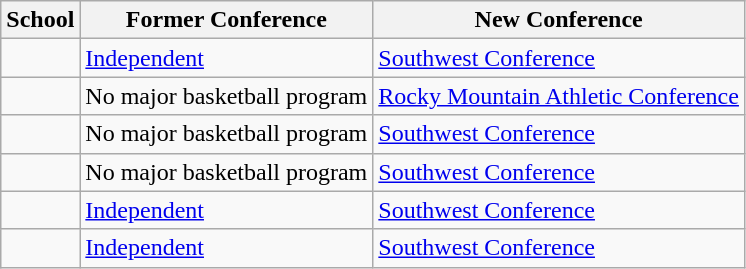<table class="wikitable sortable">
<tr>
<th>School</th>
<th>Former Conference</th>
<th>New Conference</th>
</tr>
<tr>
<td></td>
<td><a href='#'>Independent</a></td>
<td><a href='#'>Southwest Conference</a></td>
</tr>
<tr>
<td></td>
<td>No major basketball program</td>
<td><a href='#'>Rocky Mountain Athletic Conference</a></td>
</tr>
<tr>
<td></td>
<td>No major basketball program</td>
<td><a href='#'>Southwest Conference</a></td>
</tr>
<tr>
<td></td>
<td>No major basketball program</td>
<td><a href='#'>Southwest Conference</a></td>
</tr>
<tr>
<td></td>
<td><a href='#'>Independent</a></td>
<td><a href='#'>Southwest Conference</a></td>
</tr>
<tr>
<td></td>
<td><a href='#'>Independent</a></td>
<td><a href='#'>Southwest Conference</a></td>
</tr>
</table>
